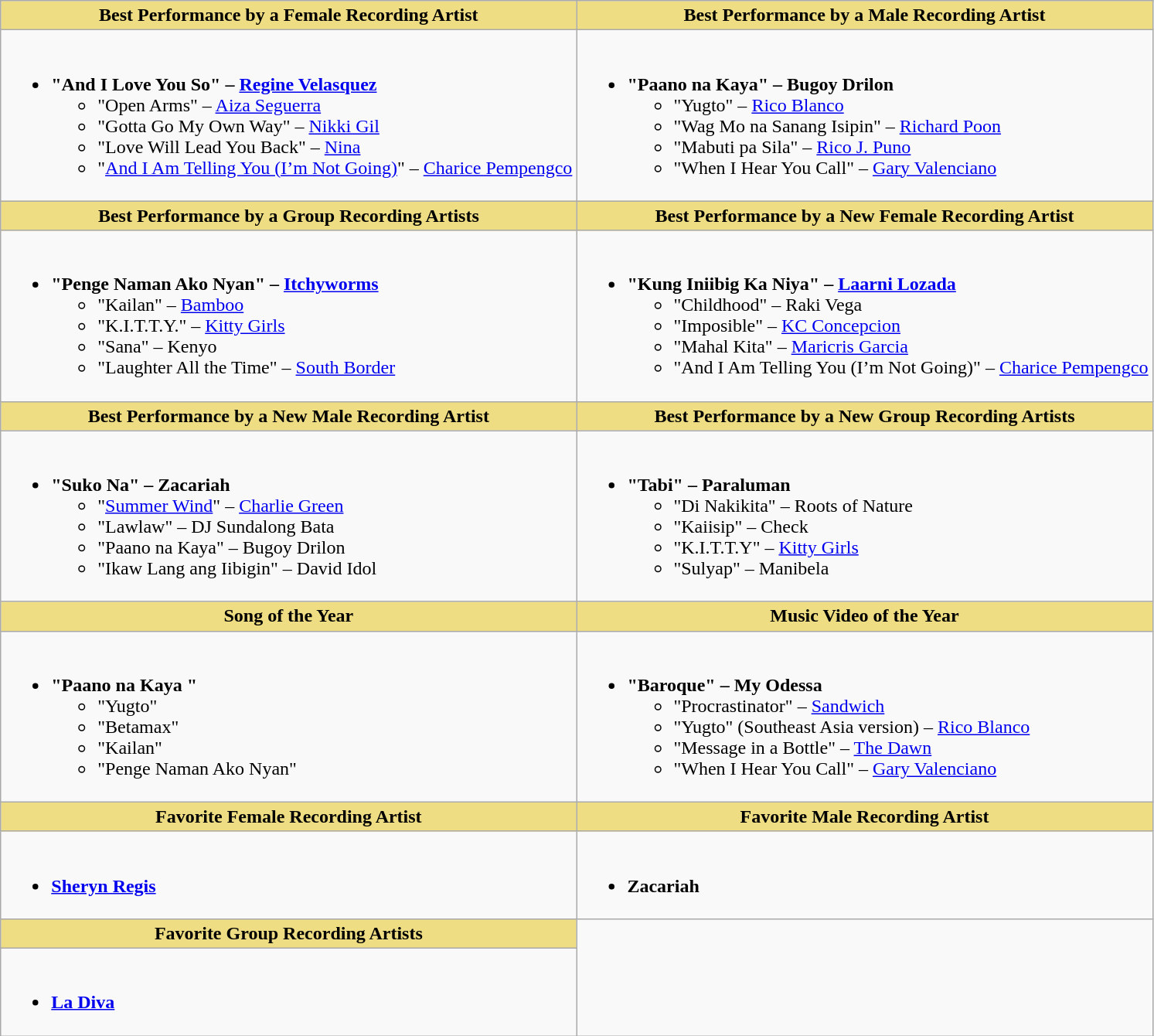<table class="wikitable">
<tr>
<th style="background:#EEDD82;" ! width:50%">Best Performance by a Female Recording Artist</th>
<th style="background:#EEDD82;" ! width:50%">Best Performance by a Male Recording Artist</th>
</tr>
<tr>
<td valign="top"><br><ul><li><strong>"And I Love You So" – <a href='#'>Regine Velasquez</a></strong><ul><li>"Open Arms" – <a href='#'>Aiza Seguerra</a></li><li>"Gotta Go My Own Way" – <a href='#'>Nikki Gil</a></li><li>"Love Will Lead You Back" – <a href='#'>Nina</a></li><li>"<a href='#'>And I Am Telling You (I’m Not Going)</a>" – <a href='#'>Charice Pempengco</a></li></ul></li></ul></td>
<td valign="top"><br><ul><li><strong>"Paano na Kaya" – Bugoy Drilon</strong><ul><li>"Yugto" – <a href='#'>Rico Blanco</a></li><li>"Wag Mo na Sanang Isipin" – <a href='#'>Richard Poon</a></li><li>"Mabuti pa Sila" – <a href='#'>Rico J. Puno</a></li><li>"When I Hear You Call" – <a href='#'>Gary Valenciano</a></li></ul></li></ul></td>
</tr>
<tr>
<th style="background:#EEDD82;" ! width:50%">Best Performance by a Group Recording Artists</th>
<th style="background:#EEDD82;" ! width:50%">Best Performance by a New Female Recording Artist</th>
</tr>
<tr>
<td valign="top"><br><ul><li><strong>"Penge Naman Ako Nyan" – <a href='#'>Itchyworms</a></strong><ul><li>"Kailan" – <a href='#'>Bamboo</a></li><li>"K.I.T.T.Y." – <a href='#'>Kitty Girls</a></li><li>"Sana" – Kenyo</li><li>"Laughter All the Time" – <a href='#'>South Border</a></li></ul></li></ul></td>
<td valign="top"><br><ul><li><strong>"Kung Iniibig Ka Niya" – <a href='#'>Laarni Lozada</a></strong><ul><li>"Childhood" – Raki Vega</li><li>"Imposible" – <a href='#'>KC Concepcion</a></li><li>"Mahal Kita" – <a href='#'>Maricris Garcia</a></li><li>"And I Am Telling You (I’m Not Going)" – <a href='#'>Charice Pempengco</a></li></ul></li></ul></td>
</tr>
<tr>
<th style="background:#EEDD82;" ! width:50%">Best Performance by a New Male Recording Artist</th>
<th style="background:#EEDD82;" ! width:50%">Best Performance by a New Group Recording Artists</th>
</tr>
<tr>
<td valign="top"><br><ul><li><strong>"Suko Na" – Zacariah</strong><ul><li>"<a href='#'>Summer Wind</a>" – <a href='#'>Charlie Green</a></li><li>"Lawlaw" – DJ Sundalong Bata</li><li>"Paano na Kaya" – Bugoy Drilon</li><li>"Ikaw Lang ang Iibigin" – David Idol</li></ul></li></ul></td>
<td valign="top"><br><ul><li><strong>"Tabi" – Paraluman</strong><ul><li>"Di Nakikita" – Roots of Nature</li><li>"Kaiisip" – Check</li><li>"K.I.T.T.Y" – <a href='#'>Kitty Girls</a></li><li>"Sulyap" – Manibela</li></ul></li></ul></td>
</tr>
<tr>
<th style="background:#EEDD82;" ! width:50%">Song of the Year</th>
<th style="background:#EEDD82;" ! width:50%">Music Video of the Year</th>
</tr>
<tr>
<td valign="top"><br><ul><li><strong>"Paano na Kaya "</strong><ul><li>"Yugto"</li></ul><ul><li>"Betamax"</li></ul><ul><li>"Kailan"</li></ul><ul><li>"Penge Naman Ako Nyan"</li></ul></li></ul></td>
<td valign="top"><br><ul><li><strong>"Baroque" – My Odessa</strong><ul><li>"Procrastinator" – <a href='#'>Sandwich</a></li></ul><ul><li>"Yugto" (Southeast Asia version) – <a href='#'>Rico Blanco</a></li></ul><ul><li>"Message in a Bottle" – <a href='#'>The Dawn</a></li></ul><ul><li>"When I Hear You Call" – <a href='#'>Gary Valenciano</a></li></ul></li></ul></td>
</tr>
<tr>
<th style="background:#EEDD82;" ! width:50%">Favorite Female Recording Artist</th>
<th style="background:#EEDD82;" ! width:50%">Favorite Male Recording Artist</th>
</tr>
<tr>
<td valign="top"><br><ul><li><strong><a href='#'>Sheryn Regis</a></strong></li></ul></td>
<td valign="top"><br><ul><li><strong>Zacariah</strong></li></ul></td>
</tr>
<tr>
<th style="background:#EEDD82;" ! width:50%">Favorite Group Recording Artists</th>
</tr>
<tr>
<td valign="top"><br><ul><li><strong><a href='#'>La Diva</a></strong></li></ul></td>
</tr>
</table>
